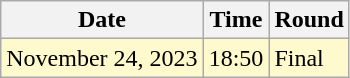<table class="wikitable">
<tr>
<th>Date</th>
<th>Time</th>
<th>Round</th>
</tr>
<tr style=background:lemonchiffon>
<td>November 24, 2023</td>
<td>18:50</td>
<td>Final</td>
</tr>
</table>
